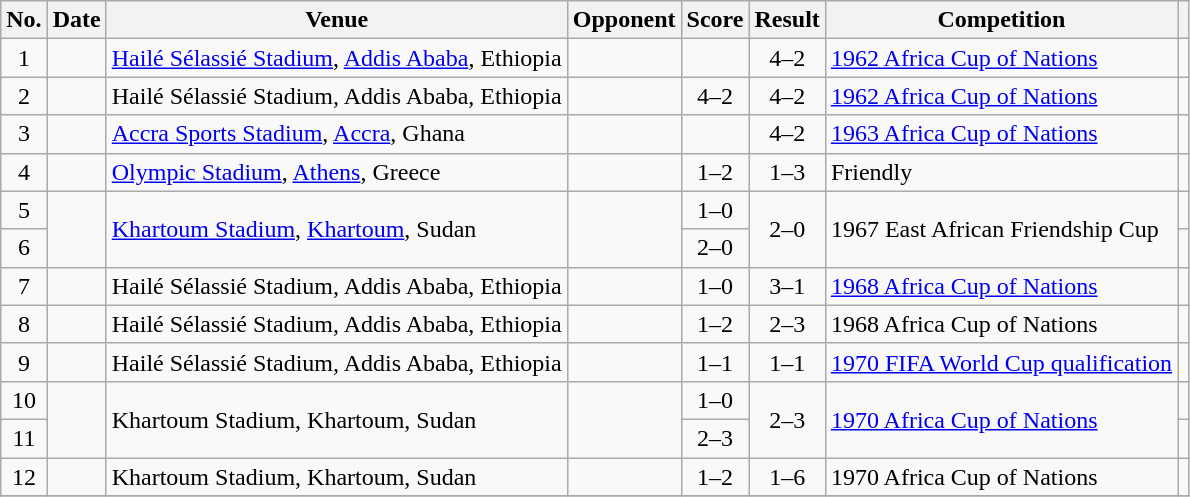<table class="wikitable sortable">
<tr>
<th scope="col">No.</th>
<th scope="col">Date</th>
<th scope="col">Venue</th>
<th scope="col">Opponent</th>
<th scope="col">Score</th>
<th scope="col">Result</th>
<th scope="col">Competition</th>
<th scope="col" class="unsortable"></th>
</tr>
<tr>
<td align="center">1</td>
<td></td>
<td><a href='#'>Hailé Sélassié Stadium</a>, <a href='#'>Addis Ababa</a>, Ethiopia</td>
<td></td>
<td align=center></td>
<td align="center">4–2</td>
<td><a href='#'>1962 Africa Cup of Nations</a></td>
<td></td>
</tr>
<tr>
<td align="center">2</td>
<td></td>
<td>Hailé Sélassié Stadium, Addis Ababa, Ethiopia</td>
<td></td>
<td align="center">4–2</td>
<td align="center">4–2</td>
<td><a href='#'>1962 Africa Cup of Nations</a></td>
<td></td>
</tr>
<tr>
<td align="center">3</td>
<td></td>
<td><a href='#'>Accra Sports Stadium</a>, <a href='#'>Accra</a>, Ghana</td>
<td></td>
<td align="center"></td>
<td align="center">4–2</td>
<td><a href='#'>1963 Africa Cup of Nations</a></td>
<td></td>
</tr>
<tr>
<td align="center">4</td>
<td></td>
<td><a href='#'>Olympic Stadium</a>, <a href='#'>Athens</a>, Greece</td>
<td></td>
<td align="center">1–2</td>
<td align="center">1–3</td>
<td>Friendly</td>
<td></td>
</tr>
<tr>
<td align="center">5</td>
<td rowspan="2"></td>
<td rowspan="2"><a href='#'>Khartoum Stadium</a>, <a href='#'>Khartoum</a>, Sudan</td>
<td rowspan="2"></td>
<td align="center">1–0</td>
<td align="center" rowspan="2">2–0</td>
<td rowspan="2">1967 East African Friendship Cup</td>
<td></td>
</tr>
<tr>
<td align="center">6</td>
<td align="center">2–0</td>
<td></td>
</tr>
<tr>
<td align="center">7</td>
<td></td>
<td>Hailé Sélassié Stadium, Addis Ababa, Ethiopia</td>
<td></td>
<td align="center">1–0</td>
<td align="center">3–1</td>
<td><a href='#'>1968 Africa Cup of Nations</a></td>
<td></td>
</tr>
<tr>
<td align="center">8</td>
<td></td>
<td>Hailé Sélassié Stadium, Addis Ababa, Ethiopia</td>
<td></td>
<td align="center">1–2</td>
<td align="center">2–3</td>
<td>1968 Africa Cup of Nations</td>
<td></td>
</tr>
<tr>
<td align="center">9</td>
<td></td>
<td>Hailé Sélassié Stadium, Addis Ababa, Ethiopia</td>
<td></td>
<td align="center">1–1</td>
<td align="center">1–1</td>
<td><a href='#'>1970 FIFA World Cup qualification</a></td>
<td></td>
</tr>
<tr>
<td align="center">10</td>
<td rowspan="2"></td>
<td rowspan="2">Khartoum Stadium, Khartoum, Sudan</td>
<td rowspan="2"></td>
<td align="center">1–0</td>
<td align=center rowspan="2">2–3</td>
<td rowspan="2"><a href='#'>1970 Africa Cup of Nations</a></td>
<td></td>
</tr>
<tr>
<td align="center">11</td>
<td align="center">2–3</td>
<td></td>
</tr>
<tr>
<td align="center">12</td>
<td></td>
<td>Khartoum Stadium, Khartoum, Sudan</td>
<td></td>
<td align="center">1–2</td>
<td align="center">1–6</td>
<td>1970 Africa Cup of Nations</td>
<td></td>
</tr>
<tr>
</tr>
</table>
